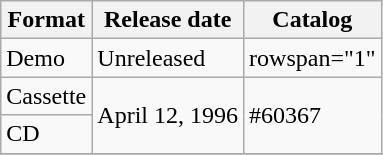<table class="wikitable">
<tr>
<th>Format</th>
<th>Release date</th>
<th>Catalog</th>
</tr>
<tr>
<td>Demo</td>
<td rowspan="1">Unreleased</td>
<td>rowspan="1" </td>
</tr>
<tr>
<td>Cassette</td>
<td rowspan="2">April 12, 1996</td>
<td rowspan="2">#60367</td>
</tr>
<tr>
<td>CD</td>
</tr>
<tr>
</tr>
</table>
